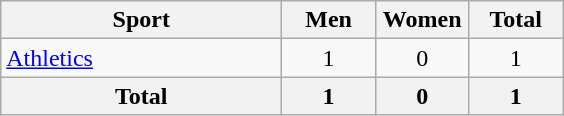<table class="wikitable sortable" style=text-align:center>
<tr>
<th width=180>Sport</th>
<th width=55>Men</th>
<th width=55>Women</th>
<th width=55>Total</th>
</tr>
<tr>
<td align=left><a href='#'>Athletics</a></td>
<td>1</td>
<td>0</td>
<td>1</td>
</tr>
<tr>
<th>Total</th>
<th>1</th>
<th>0</th>
<th>1</th>
</tr>
</table>
